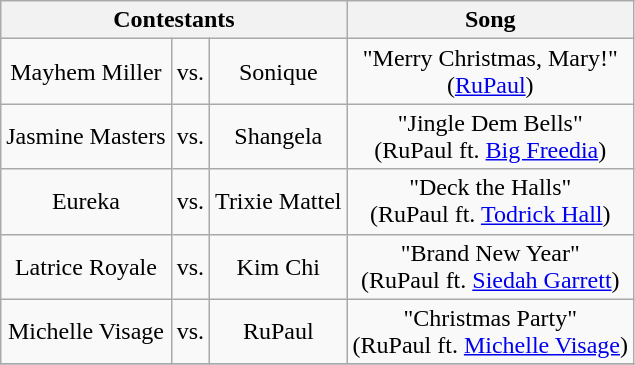<table class="wikitable" style="text-align:center">
<tr>
<th colspan="3">Contestants</th>
<th>Song</th>
</tr>
<tr>
<td>Mayhem Miller</td>
<td>vs.</td>
<td>Sonique</td>
<td>"Merry Christmas, Mary!"<br>(<a href='#'>RuPaul</a>)</td>
</tr>
<tr>
<td nowrap>Jasmine Masters</td>
<td>vs.</td>
<td>Shangela</td>
<td>"Jingle Dem Bells"<br>(RuPaul ft. <a href='#'>Big Freedia</a>)</td>
</tr>
<tr>
<td>Eureka</td>
<td>vs.</td>
<td nowrap>Trixie Mattel</td>
<td>"Deck the Halls"<br>(RuPaul ft. <a href='#'>Todrick Hall</a>)</td>
</tr>
<tr>
<td>Latrice Royale</td>
<td>vs.</td>
<td>Kim Chi</td>
<td>"Brand New Year"<br>(RuPaul ft. <a href='#'>Siedah Garrett</a>)</td>
</tr>
<tr>
<td>Michelle Visage</td>
<td>vs.</td>
<td>RuPaul</td>
<td nowrap>"Christmas Party"<br>(RuPaul ft. <a href='#'>Michelle Visage</a>)</td>
</tr>
<tr>
</tr>
</table>
